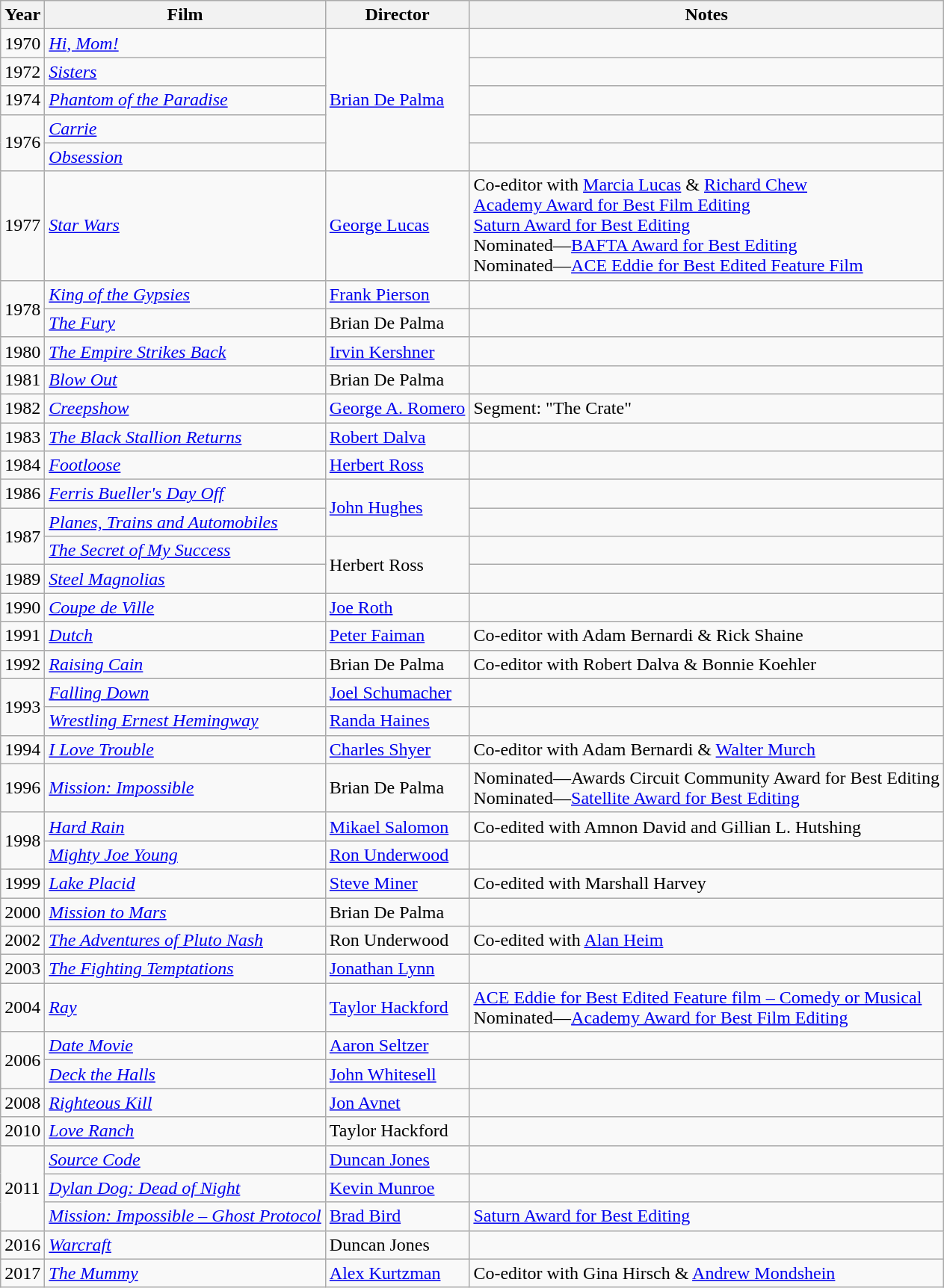<table class="wikitable">
<tr>
<th>Year</th>
<th>Film</th>
<th>Director</th>
<th>Notes</th>
</tr>
<tr>
<td>1970</td>
<td><em><a href='#'>Hi, Mom!</a></em></td>
<td rowspan=5><a href='#'>Brian De Palma</a></td>
<td></td>
</tr>
<tr>
<td>1972</td>
<td><em><a href='#'>Sisters</a></em></td>
<td></td>
</tr>
<tr>
<td>1974</td>
<td><em><a href='#'>Phantom of the Paradise</a></em></td>
<td></td>
</tr>
<tr>
<td rowspan=2>1976</td>
<td><em><a href='#'>Carrie</a></em></td>
<td></td>
</tr>
<tr>
<td><em><a href='#'>Obsession</a></em></td>
<td></td>
</tr>
<tr>
<td>1977</td>
<td><em><a href='#'>Star Wars</a></em></td>
<td><a href='#'>George Lucas</a></td>
<td>Co-editor with <a href='#'>Marcia Lucas</a> & <a href='#'>Richard Chew</a><br><a href='#'>Academy Award for Best Film Editing</a><br><a href='#'>Saturn Award for Best Editing</a><br>Nominated—<a href='#'>BAFTA Award for Best Editing</a><br>Nominated—<a href='#'>ACE Eddie for Best Edited Feature Film</a></td>
</tr>
<tr>
<td rowspan=2>1978</td>
<td><em><a href='#'>King of the Gypsies</a></em></td>
<td><a href='#'>Frank Pierson</a></td>
<td></td>
</tr>
<tr>
<td><em><a href='#'>The Fury</a></em></td>
<td>Brian De Palma</td>
<td></td>
</tr>
<tr>
<td>1980</td>
<td><em><a href='#'>The Empire Strikes Back</a></em></td>
<td><a href='#'>Irvin Kershner</a></td>
<td></td>
</tr>
<tr>
<td>1981</td>
<td><em><a href='#'>Blow Out</a></em></td>
<td>Brian De Palma</td>
<td></td>
</tr>
<tr>
<td>1982</td>
<td><em><a href='#'>Creepshow</a></em></td>
<td><a href='#'>George A. Romero</a></td>
<td>Segment: "The Crate"</td>
</tr>
<tr>
<td>1983</td>
<td><em><a href='#'>The Black Stallion Returns</a></em></td>
<td><a href='#'>Robert Dalva</a></td>
<td></td>
</tr>
<tr>
<td>1984</td>
<td><em><a href='#'>Footloose</a></em></td>
<td><a href='#'>Herbert Ross</a></td>
<td></td>
</tr>
<tr>
<td>1986</td>
<td><em><a href='#'>Ferris Bueller's Day Off</a></em></td>
<td rowspan=2><a href='#'>John Hughes</a></td>
<td></td>
</tr>
<tr>
<td rowspan=2>1987</td>
<td><em><a href='#'>Planes, Trains and Automobiles</a></em></td>
<td></td>
</tr>
<tr>
<td><em><a href='#'>The Secret of My Success</a></em></td>
<td rowspan=2>Herbert Ross</td>
<td></td>
</tr>
<tr>
<td>1989</td>
<td><em><a href='#'>Steel Magnolias</a></em></td>
<td></td>
</tr>
<tr>
<td>1990</td>
<td><em><a href='#'>Coupe de Ville</a></em></td>
<td><a href='#'>Joe Roth</a></td>
<td></td>
</tr>
<tr>
<td>1991</td>
<td><em><a href='#'>Dutch</a></em></td>
<td><a href='#'>Peter Faiman</a></td>
<td>Co-editor with Adam Bernardi & Rick Shaine</td>
</tr>
<tr>
<td>1992</td>
<td><em><a href='#'>Raising Cain</a></em></td>
<td>Brian De Palma</td>
<td>Co-editor with Robert Dalva & Bonnie Koehler</td>
</tr>
<tr>
<td rowspan=2>1993</td>
<td><em><a href='#'>Falling Down</a></em></td>
<td><a href='#'>Joel Schumacher</a></td>
<td></td>
</tr>
<tr>
<td><em><a href='#'>Wrestling Ernest Hemingway</a></em></td>
<td><a href='#'>Randa Haines</a></td>
<td></td>
</tr>
<tr>
<td>1994</td>
<td><em><a href='#'>I Love Trouble</a></em></td>
<td><a href='#'>Charles Shyer</a></td>
<td>Co-editor with Adam Bernardi & <a href='#'>Walter Murch</a></td>
</tr>
<tr>
<td>1996</td>
<td><em><a href='#'>Mission: Impossible</a></em></td>
<td>Brian De Palma</td>
<td>Nominated—Awards Circuit Community Award for Best Editing<br>Nominated—<a href='#'>Satellite Award for Best Editing</a></td>
</tr>
<tr>
<td rowspan=2>1998</td>
<td><em><a href='#'>Hard Rain</a></em></td>
<td><a href='#'>Mikael Salomon</a></td>
<td>Co-edited with Amnon David and Gillian L. Hutshing</td>
</tr>
<tr>
<td><em><a href='#'>Mighty Joe Young</a></em></td>
<td><a href='#'>Ron Underwood</a></td>
<td></td>
</tr>
<tr>
<td>1999</td>
<td><em><a href='#'>Lake Placid</a></em></td>
<td><a href='#'>Steve Miner</a></td>
<td>Co-edited with Marshall Harvey</td>
</tr>
<tr>
<td>2000</td>
<td><em><a href='#'>Mission to Mars</a></em></td>
<td>Brian De Palma</td>
<td></td>
</tr>
<tr>
<td>2002</td>
<td><em><a href='#'>The Adventures of Pluto Nash</a></em></td>
<td>Ron Underwood</td>
<td>Co-edited with <a href='#'>Alan Heim</a></td>
</tr>
<tr>
<td>2003</td>
<td><em><a href='#'>The Fighting Temptations</a></em></td>
<td><a href='#'>Jonathan Lynn</a></td>
<td></td>
</tr>
<tr>
<td>2004</td>
<td><em><a href='#'>Ray</a></em></td>
<td><a href='#'>Taylor Hackford</a></td>
<td><a href='#'>ACE Eddie for Best Edited Feature film – Comedy or Musical</a><br>Nominated—<a href='#'>Academy Award for Best Film Editing</a></td>
</tr>
<tr>
<td rowspan=2>2006</td>
<td><em><a href='#'>Date Movie</a></em></td>
<td><a href='#'>Aaron Seltzer</a></td>
<td></td>
</tr>
<tr>
<td><em><a href='#'>Deck the Halls</a></em></td>
<td><a href='#'>John Whitesell</a></td>
<td></td>
</tr>
<tr>
<td>2008</td>
<td><em><a href='#'>Righteous Kill</a></em></td>
<td><a href='#'>Jon Avnet</a></td>
<td></td>
</tr>
<tr>
<td>2010</td>
<td><em><a href='#'>Love Ranch</a></em></td>
<td>Taylor Hackford</td>
<td></td>
</tr>
<tr>
<td rowspan=3>2011</td>
<td><em><a href='#'>Source Code</a></em></td>
<td><a href='#'>Duncan Jones</a></td>
<td></td>
</tr>
<tr>
<td><em><a href='#'>Dylan Dog: Dead of Night</a></em></td>
<td><a href='#'>Kevin Munroe</a></td>
<td></td>
</tr>
<tr>
<td><em><a href='#'>Mission: Impossible – Ghost Protocol</a></em></td>
<td><a href='#'>Brad Bird</a></td>
<td><a href='#'>Saturn Award for Best Editing</a></td>
</tr>
<tr>
<td>2016</td>
<td><em><a href='#'>Warcraft</a></em></td>
<td>Duncan Jones</td>
<td></td>
</tr>
<tr>
<td>2017</td>
<td><em><a href='#'>The Mummy</a></em></td>
<td><a href='#'>Alex Kurtzman</a></td>
<td>Co-editor with Gina Hirsch & <a href='#'>Andrew Mondshein</a></td>
</tr>
</table>
